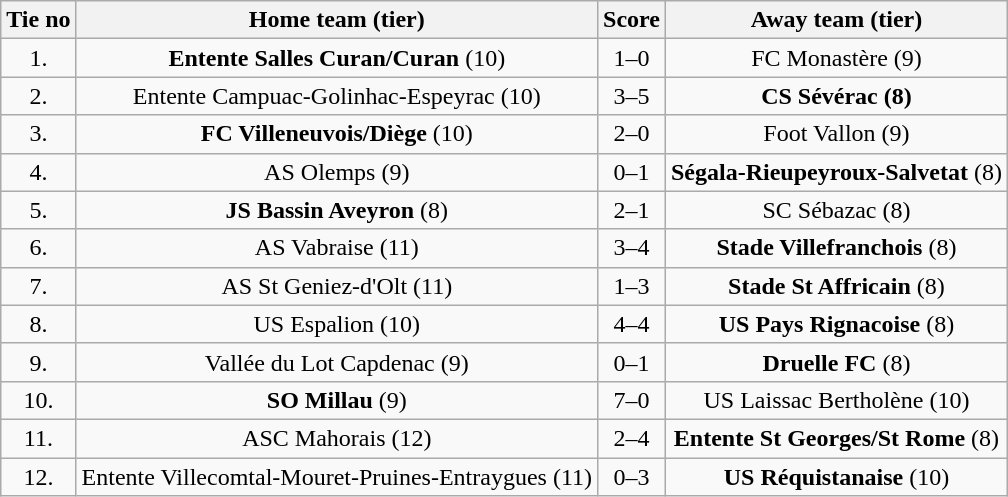<table class="wikitable" style="text-align: center">
<tr>
<th>Tie no</th>
<th>Home team (tier)</th>
<th>Score</th>
<th>Away team (tier)</th>
</tr>
<tr>
<td>1.</td>
<td><strong>Entente Salles Curan/Curan</strong> (10)</td>
<td>1–0</td>
<td>FC Monastère (9)</td>
</tr>
<tr>
<td>2.</td>
<td>Entente Campuac-Golinhac-Espeyrac (10)</td>
<td>3–5</td>
<td><strong>CS Sévérac (8)</strong></td>
</tr>
<tr>
<td>3.</td>
<td><strong>FC Villeneuvois/Diège</strong> (10)</td>
<td>2–0</td>
<td>Foot Vallon (9)</td>
</tr>
<tr>
<td>4.</td>
<td>AS Olemps (9)</td>
<td>0–1</td>
<td><strong>Ségala-Rieupeyroux-Salvetat</strong> (8)</td>
</tr>
<tr>
<td>5.</td>
<td><strong>JS Bassin Aveyron</strong> (8)</td>
<td>2–1</td>
<td>SC Sébazac (8)</td>
</tr>
<tr>
<td>6.</td>
<td>AS Vabraise (11)</td>
<td>3–4</td>
<td><strong>Stade Villefranchois</strong> (8)</td>
</tr>
<tr>
<td>7.</td>
<td>AS St Geniez-d'Olt (11)</td>
<td>1–3 </td>
<td><strong>Stade St Affricain</strong> (8)</td>
</tr>
<tr>
<td>8.</td>
<td>US Espalion (10)</td>
<td>4–4 </td>
<td><strong>US Pays Rignacoise</strong> (8)</td>
</tr>
<tr>
<td>9.</td>
<td>Vallée du Lot Capdenac (9)</td>
<td>0–1</td>
<td><strong>Druelle FC</strong> (8)</td>
</tr>
<tr>
<td>10.</td>
<td><strong>SO Millau</strong> (9)</td>
<td>7–0</td>
<td>US Laissac Bertholène (10)</td>
</tr>
<tr>
<td>11.</td>
<td>ASC Mahorais (12)</td>
<td>2–4</td>
<td><strong>Entente St Georges/St Rome</strong> (8)</td>
</tr>
<tr>
<td>12.</td>
<td>Entente Villecomtal-Mouret-Pruines-Entraygues (11)</td>
<td>0–3</td>
<td><strong>US Réquistanaise</strong> (10)</td>
</tr>
</table>
